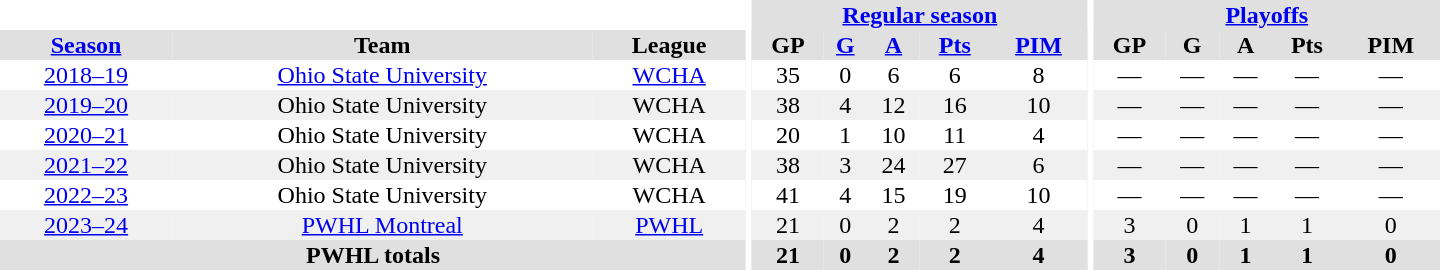<table border="0" cellpadding="1" cellspacing="0" style="text-align:center; width:60em">
<tr bgcolor="#e0e0e0">
<th colspan="3" bgcolor="#ffffff"></th>
<th rowspan="97" bgcolor="#ffffff"></th>
<th colspan="5"><a href='#'>Regular season</a></th>
<th rowspan="97" bgcolor="#ffffff"></th>
<th colspan="5"><a href='#'>Playoffs</a></th>
</tr>
<tr bgcolor="#e0e0e0">
<th><a href='#'>Season</a></th>
<th>Team</th>
<th>League</th>
<th>GP</th>
<th><a href='#'>G</a></th>
<th><a href='#'>A</a></th>
<th><a href='#'>Pts</a></th>
<th><a href='#'>PIM</a></th>
<th>GP</th>
<th>G</th>
<th>A</th>
<th>Pts</th>
<th>PIM</th>
</tr>
<tr>
<td><a href='#'>2018–19</a></td>
<td><a href='#'>Ohio State University</a></td>
<td><a href='#'>WCHA</a></td>
<td>35</td>
<td>0</td>
<td>6</td>
<td>6</td>
<td>8</td>
<td>—</td>
<td>—</td>
<td>—</td>
<td>—</td>
<td>—</td>
</tr>
<tr bgcolor="#f0f0f0">
<td><a href='#'>2019–20</a></td>
<td>Ohio State University</td>
<td>WCHA</td>
<td>38</td>
<td>4</td>
<td>12</td>
<td>16</td>
<td>10</td>
<td>—</td>
<td>—</td>
<td>—</td>
<td>—</td>
<td>—</td>
</tr>
<tr>
<td><a href='#'>2020–21</a></td>
<td>Ohio State University</td>
<td>WCHA</td>
<td>20</td>
<td>1</td>
<td>10</td>
<td>11</td>
<td>4</td>
<td>—</td>
<td>—</td>
<td>—</td>
<td>—</td>
<td>—</td>
</tr>
<tr bgcolor="#f0f0f0">
<td><a href='#'>2021–22</a></td>
<td>Ohio State University</td>
<td>WCHA</td>
<td>38</td>
<td>3</td>
<td>24</td>
<td>27</td>
<td>6</td>
<td>—</td>
<td>—</td>
<td>—</td>
<td>—</td>
<td>—</td>
</tr>
<tr>
<td><a href='#'>2022–23</a></td>
<td>Ohio State University</td>
<td>WCHA</td>
<td>41</td>
<td>4</td>
<td>15</td>
<td>19</td>
<td>10</td>
<td>—</td>
<td>—</td>
<td>—</td>
<td>—</td>
<td>—</td>
</tr>
<tr bgcolor="#f0f0f0">
<td><a href='#'>2023–24</a></td>
<td><a href='#'>PWHL Montreal</a></td>
<td><a href='#'>PWHL</a></td>
<td>21</td>
<td>0</td>
<td>2</td>
<td>2</td>
<td>4</td>
<td>3</td>
<td>0</td>
<td>1</td>
<td>1</td>
<td>0</td>
</tr>
<tr bgcolor="#e0e0e0">
<th colspan="3">PWHL totals</th>
<th>21</th>
<th>0</th>
<th>2</th>
<th>2</th>
<th>4</th>
<th>3</th>
<th>0</th>
<th>1</th>
<th>1</th>
<th>0</th>
</tr>
</table>
